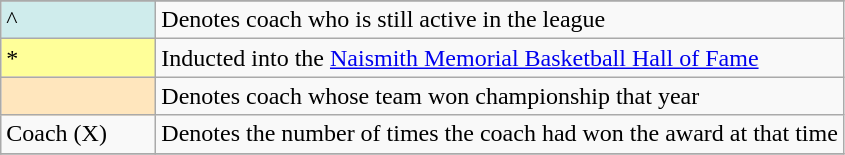<table class="wikitable">
<tr>
</tr>
<tr>
<td style="background-color:#CFECEC; border:1px solid #aaaaaa; width:6em">^</td>
<td>Denotes coach who is still active in the league</td>
</tr>
<tr>
<td style="background-color:#FFFF99; border:1px solid #aaaaaa; width:6em">*</td>
<td>Inducted into the <a href='#'>Naismith Memorial Basketball Hall of Fame</a></td>
</tr>
<tr>
<td style="background-color:#FFE6BD; border:1px solid #aaaaaa; width:6em"></td>
<td>Denotes coach whose team won championship that year</td>
</tr>
<tr>
<td>Coach (X)</td>
<td>Denotes the number of times the coach had won the award at that time</td>
</tr>
<tr>
</tr>
</table>
